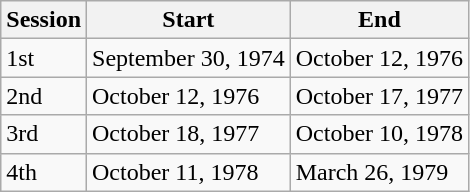<table class="wikitable">
<tr>
<th>Session</th>
<th>Start</th>
<th>End</th>
</tr>
<tr>
<td>1st</td>
<td>September 30, 1974</td>
<td>October 12, 1976</td>
</tr>
<tr>
<td>2nd</td>
<td>October 12, 1976</td>
<td>October 17, 1977</td>
</tr>
<tr>
<td>3rd</td>
<td>October 18, 1977</td>
<td>October 10, 1978</td>
</tr>
<tr>
<td>4th</td>
<td>October 11, 1978</td>
<td>March 26, 1979</td>
</tr>
</table>
